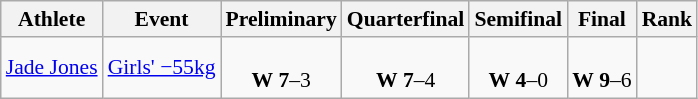<table class="wikitable" style="text-align:left; font-size:90%">
<tr>
<th>Athlete</th>
<th>Event</th>
<th>Preliminary</th>
<th>Quarterfinal</th>
<th>Semifinal</th>
<th>Final</th>
<th>Rank</th>
</tr>
<tr>
<td><a href='#'>Jade Jones</a></td>
<td><a href='#'>Girls' −55kg</a></td>
<td align=center> <br> <strong>W</strong> <strong>7</strong>–3</td>
<td align=center> <br> <strong>W</strong> <strong>7</strong>–4</td>
<td align=center> <br> <strong>W</strong> <strong>4</strong>–0</td>
<td align=center> <br> <strong>W</strong> <strong>9</strong>–6</td>
<td align=center></td>
</tr>
</table>
